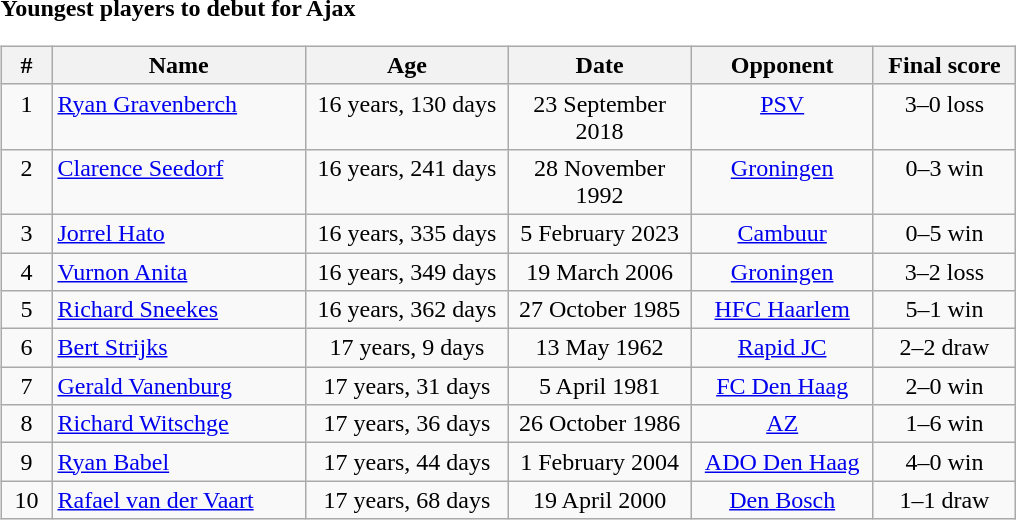<table width=60%>
<tr>
<td width=48% align=left valign=top><br><strong>Youngest players to debut for Ajax</strong><table class="wikitable" style="width:90%">
<tr valign=top>
<th width=5% align=center>#</th>
<th width=25% align=center>Name</th>
<th width=20% align=center>Age</th>
<th width=18% align=center>Date</th>
<th width=18% align=center>Opponent</th>
<th width=23% align=center>Final score</th>
</tr>
<tr valign=top>
<td align=center>1</td>
<td> <a href='#'>Ryan Gravenberch</a></td>
<td align=center>16 years, 130 days</td>
<td align=center>23 September 2018</td>
<td align=center><a href='#'>PSV</a></td>
<td align=center>3–0 loss</td>
</tr>
<tr valign=top>
<td align=center>2</td>
<td> <a href='#'>Clarence Seedorf</a></td>
<td align=center>16 years, 241 days</td>
<td align=center>28 November 1992</td>
<td align=center><a href='#'>Groningen</a></td>
<td align=center>0–3 win</td>
</tr>
<tr valign=top>
<td align=center>3</td>
<td> <a href='#'>Jorrel Hato</a></td>
<td align=center>16 years, 335 days</td>
<td align=center>5 February 2023</td>
<td align=center><a href='#'>Cambuur</a></td>
<td align=center>0–5 win</td>
</tr>
<tr valign=top>
<td align=center>4</td>
<td> <a href='#'>Vurnon Anita</a></td>
<td align=center>16 years, 349 days</td>
<td align=center>19 March 2006</td>
<td align=center><a href='#'>Groningen</a></td>
<td align=center>3–2 loss</td>
</tr>
<tr valign=top>
<td align=center>5</td>
<td> <a href='#'>Richard Sneekes</a></td>
<td align=center>16 years, 362 days</td>
<td align=center>27 October 1985</td>
<td align=center><a href='#'>HFC Haarlem</a></td>
<td align=center>5–1 win</td>
</tr>
<tr valign=top>
<td align=center>6</td>
<td> <a href='#'>Bert Strijks</a></td>
<td align=center>17 years, 9 days</td>
<td align=center>13 May 1962</td>
<td align=center><a href='#'>Rapid JC</a></td>
<td align=center>2–2 draw</td>
</tr>
<tr valign=top>
<td align=center>7</td>
<td> <a href='#'>Gerald Vanenburg</a></td>
<td align=center>17 years, 31 days</td>
<td align=center>5 April 1981</td>
<td align=center><a href='#'>FC Den Haag</a></td>
<td align=center>2–0 win</td>
</tr>
<tr valign=top>
<td align=center>8</td>
<td> <a href='#'>Richard Witschge</a></td>
<td align=center>17 years, 36 days</td>
<td align=center>26 October 1986</td>
<td align=center><a href='#'>AZ</a></td>
<td align=center>1–6 win</td>
</tr>
<tr valign=top>
<td align=center>9</td>
<td> <a href='#'>Ryan Babel</a></td>
<td align=center>17 years, 44 days</td>
<td align=center>1 February 2004</td>
<td align=center><a href='#'>ADO Den Haag</a></td>
<td align=center>4–0 win</td>
</tr>
<tr valign=top>
<td align=center>10</td>
<td> <a href='#'>Rafael van der Vaart</a></td>
<td align=center>17 years, 68 days</td>
<td align=center>19 April 2000</td>
<td align=center><a href='#'>Den Bosch</a></td>
<td align=center>1–1 draw</td>
</tr>
</table>
</td>
</tr>
</table>
